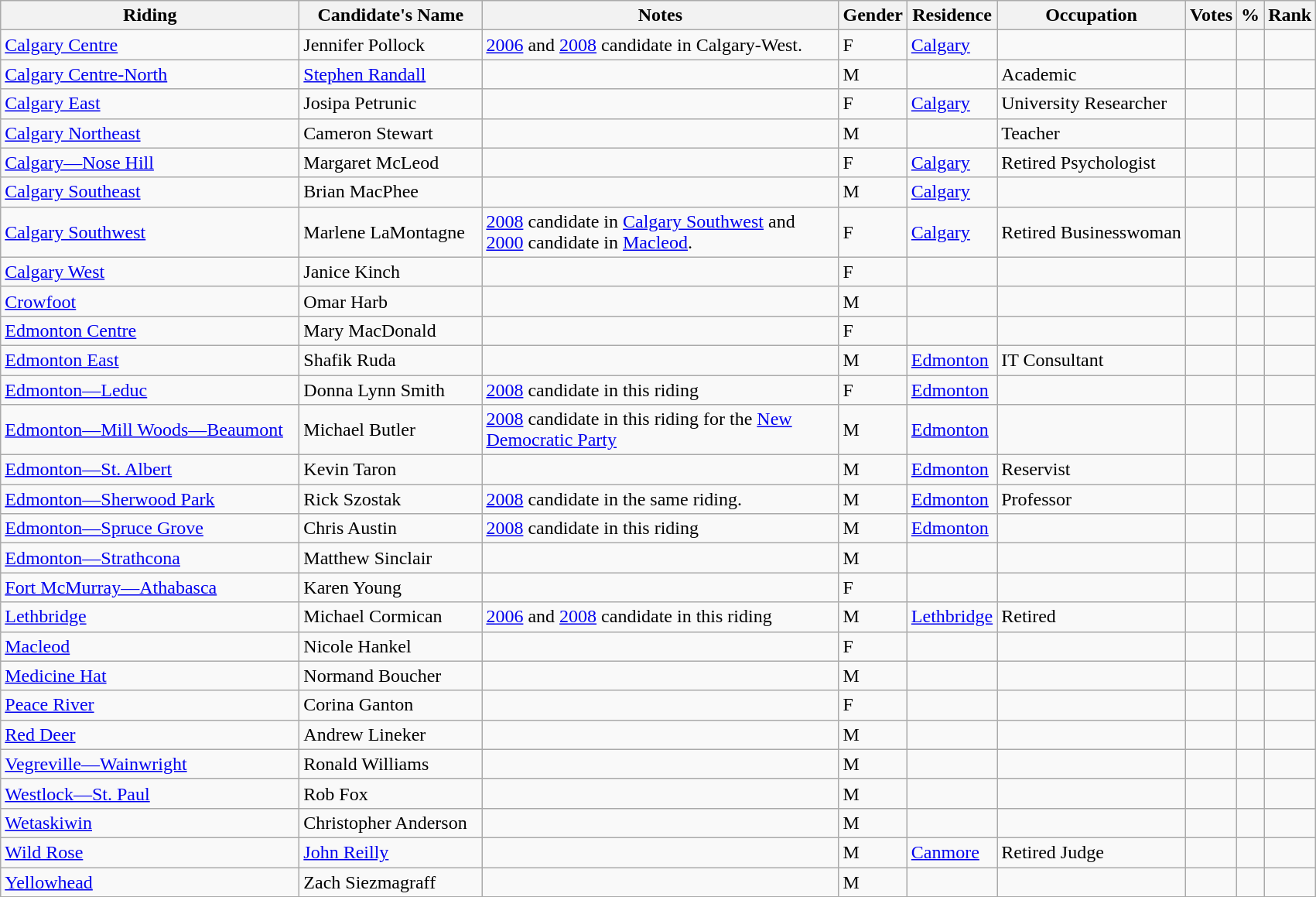<table class="wikitable sortable">
<tr>
<th style="width:250px;">Riding<br></th>
<th style="width:150px;">Candidate's Name</th>
<th style="width:300px;">Notes</th>
<th>Gender</th>
<th>Residence</th>
<th>Occupation</th>
<th>Votes</th>
<th>%</th>
<th>Rank</th>
</tr>
<tr>
<td><a href='#'>Calgary Centre</a></td>
<td>Jennifer Pollock</td>
<td><a href='#'>2006</a> and <a href='#'>2008</a> candidate in Calgary-West.</td>
<td>F</td>
<td><a href='#'>Calgary</a></td>
<td></td>
<td></td>
<td></td>
<td></td>
</tr>
<tr>
<td><a href='#'>Calgary Centre-North</a></td>
<td><a href='#'>Stephen Randall</a></td>
<td></td>
<td>M</td>
<td></td>
<td>Academic</td>
<td></td>
<td></td>
<td></td>
</tr>
<tr>
<td><a href='#'>Calgary East</a></td>
<td>Josipa Petrunic</td>
<td></td>
<td>F</td>
<td><a href='#'>Calgary</a></td>
<td>University Researcher</td>
<td></td>
<td></td>
<td></td>
</tr>
<tr>
<td><a href='#'>Calgary Northeast</a></td>
<td>Cameron Stewart</td>
<td></td>
<td>M</td>
<td></td>
<td>Teacher</td>
<td></td>
<td></td>
<td></td>
</tr>
<tr>
<td><a href='#'>Calgary—Nose Hill</a></td>
<td>Margaret McLeod</td>
<td></td>
<td>F</td>
<td><a href='#'>Calgary</a></td>
<td>Retired Psychologist</td>
<td></td>
<td></td>
<td></td>
</tr>
<tr>
<td><a href='#'>Calgary Southeast</a></td>
<td>Brian MacPhee</td>
<td></td>
<td>M</td>
<td><a href='#'>Calgary</a></td>
<td></td>
<td></td>
<td></td>
<td></td>
</tr>
<tr>
<td><a href='#'>Calgary Southwest</a></td>
<td>Marlene LaMontagne</td>
<td><a href='#'>2008</a> candidate in <a href='#'>Calgary Southwest</a> and <a href='#'>2000</a> candidate in <a href='#'>Macleod</a>.</td>
<td>F</td>
<td><a href='#'>Calgary</a></td>
<td>Retired Businesswoman</td>
<td></td>
<td></td>
<td></td>
</tr>
<tr>
<td><a href='#'>Calgary West</a></td>
<td>Janice Kinch</td>
<td></td>
<td>F</td>
<td></td>
<td></td>
<td></td>
<td></td>
<td></td>
</tr>
<tr>
<td><a href='#'>Crowfoot</a></td>
<td>Omar Harb</td>
<td></td>
<td>M</td>
<td></td>
<td></td>
<td></td>
<td></td>
<td></td>
</tr>
<tr>
<td><a href='#'>Edmonton Centre</a></td>
<td>Mary MacDonald</td>
<td></td>
<td>F</td>
<td></td>
<td></td>
<td></td>
<td></td>
<td></td>
</tr>
<tr>
<td><a href='#'>Edmonton East</a></td>
<td>Shafik Ruda</td>
<td></td>
<td>M</td>
<td><a href='#'>Edmonton</a></td>
<td>IT Consultant</td>
<td></td>
<td></td>
<td></td>
</tr>
<tr>
<td><a href='#'>Edmonton—Leduc</a></td>
<td>Donna Lynn Smith</td>
<td><a href='#'>2008</a> candidate in this riding</td>
<td>F</td>
<td><a href='#'>Edmonton</a></td>
<td></td>
<td></td>
<td></td>
<td></td>
</tr>
<tr>
<td><a href='#'>Edmonton—Mill Woods—Beaumont</a></td>
<td>Michael Butler</td>
<td><a href='#'>2008</a> candidate in this riding for the <a href='#'>New Democratic Party</a></td>
<td>M</td>
<td><a href='#'>Edmonton</a></td>
<td></td>
<td></td>
<td></td>
<td></td>
</tr>
<tr>
<td><a href='#'>Edmonton—St. Albert</a></td>
<td>Kevin Taron</td>
<td></td>
<td>M</td>
<td><a href='#'>Edmonton</a></td>
<td>Reservist</td>
<td></td>
<td></td>
<td></td>
</tr>
<tr>
<td><a href='#'>Edmonton—Sherwood Park</a></td>
<td>Rick Szostak</td>
<td><a href='#'>2008</a> candidate in the same riding.</td>
<td>M</td>
<td><a href='#'>Edmonton</a></td>
<td>Professor</td>
<td></td>
<td></td>
<td></td>
</tr>
<tr>
<td><a href='#'>Edmonton—Spruce Grove</a></td>
<td>Chris Austin</td>
<td><a href='#'>2008</a> candidate in this riding</td>
<td>M</td>
<td><a href='#'>Edmonton</a></td>
<td></td>
<td></td>
<td></td>
<td></td>
</tr>
<tr>
<td><a href='#'>Edmonton—Strathcona</a></td>
<td>Matthew Sinclair</td>
<td></td>
<td>M</td>
<td></td>
<td></td>
<td></td>
<td></td>
<td></td>
</tr>
<tr>
<td><a href='#'>Fort McMurray—Athabasca</a></td>
<td>Karen Young</td>
<td></td>
<td>F</td>
<td></td>
<td></td>
<td></td>
<td></td>
<td></td>
</tr>
<tr>
<td><a href='#'>Lethbridge</a></td>
<td>Michael Cormican</td>
<td><a href='#'>2006</a> and <a href='#'>2008</a> candidate in this riding</td>
<td>M</td>
<td><a href='#'>Lethbridge</a></td>
<td>Retired</td>
<td></td>
<td></td>
<td></td>
</tr>
<tr>
<td><a href='#'>Macleod</a></td>
<td>Nicole Hankel</td>
<td></td>
<td>F</td>
<td></td>
<td></td>
<td></td>
<td></td>
<td></td>
</tr>
<tr>
<td><a href='#'>Medicine Hat</a></td>
<td>Normand Boucher</td>
<td></td>
<td>M</td>
<td></td>
<td></td>
<td></td>
<td></td>
<td></td>
</tr>
<tr>
<td><a href='#'>Peace River</a></td>
<td>Corina Ganton</td>
<td></td>
<td>F</td>
<td></td>
<td></td>
<td></td>
<td></td>
<td></td>
</tr>
<tr>
<td><a href='#'>Red Deer</a></td>
<td>Andrew Lineker</td>
<td></td>
<td>M</td>
<td></td>
<td></td>
<td></td>
<td></td>
<td></td>
</tr>
<tr>
<td><a href='#'>Vegreville—Wainwright</a></td>
<td>Ronald Williams</td>
<td></td>
<td>M</td>
<td></td>
<td></td>
<td></td>
<td></td>
<td></td>
</tr>
<tr>
<td><a href='#'>Westlock—St. Paul</a></td>
<td>Rob Fox</td>
<td></td>
<td>M</td>
<td></td>
<td></td>
<td></td>
<td></td>
<td></td>
</tr>
<tr>
<td><a href='#'>Wetaskiwin</a></td>
<td>Christopher Anderson</td>
<td></td>
<td>M</td>
<td></td>
<td></td>
<td></td>
<td></td>
<td></td>
</tr>
<tr>
<td><a href='#'>Wild Rose</a></td>
<td><a href='#'>John Reilly</a></td>
<td></td>
<td>M</td>
<td><a href='#'>Canmore</a></td>
<td>Retired Judge </td>
<td></td>
<td></td>
<td></td>
</tr>
<tr>
<td><a href='#'>Yellowhead</a></td>
<td>Zach Siezmagraff</td>
<td></td>
<td>M</td>
<td></td>
<td></td>
<td></td>
<td></td>
<td></td>
</tr>
</table>
